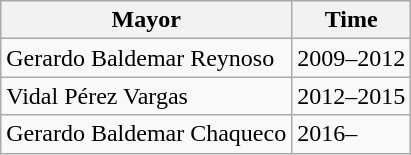<table class="wikitable">
<tr align=center style="background:#d8edff">
<th>Mayor</th>
<th>Time</th>
</tr>
<tr>
<td>Gerardo Baldemar Reynoso</td>
<td>2009–2012</td>
</tr>
<tr>
<td>Vidal Pérez Vargas</td>
<td>2012–2015</td>
</tr>
<tr>
<td>Gerardo Baldemar Chaqueco</td>
<td>2016–</td>
</tr>
</table>
